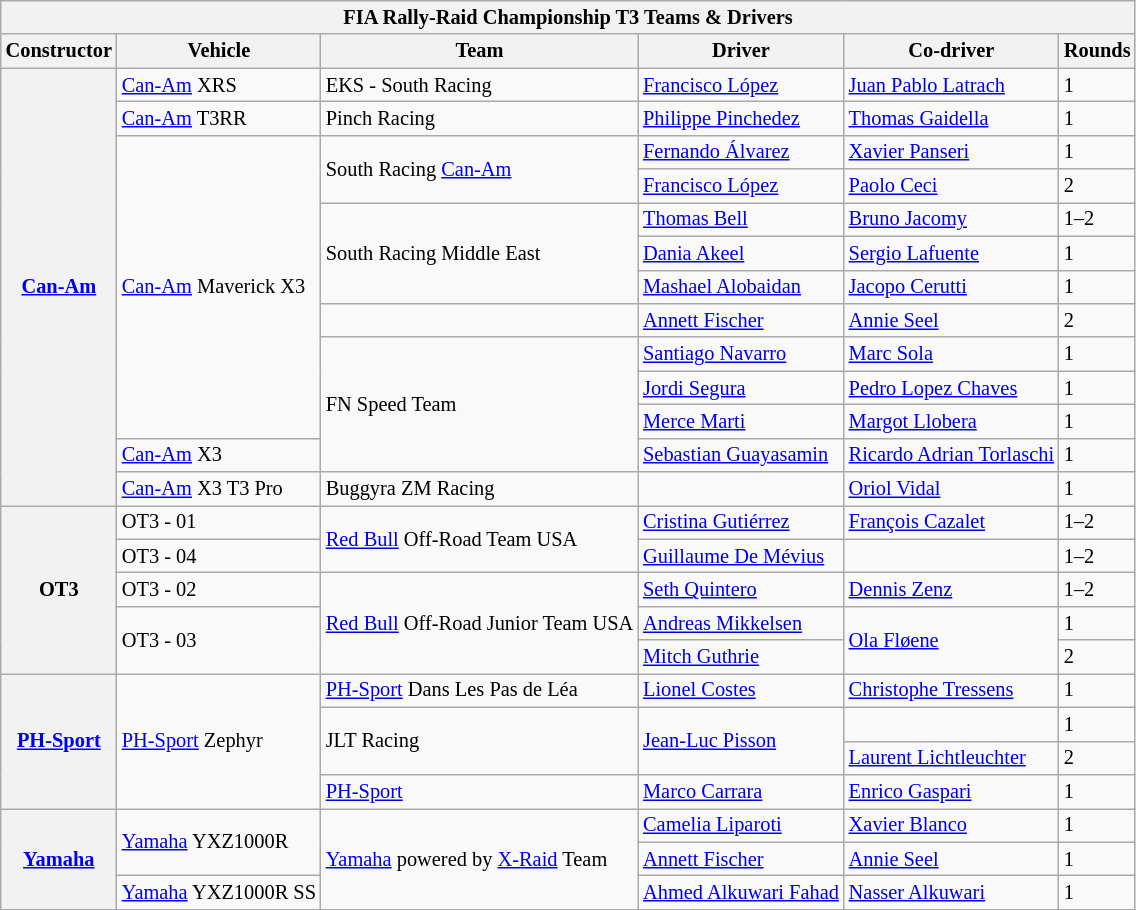<table class="wikitable" style="font-size: 85%;">
<tr>
<th colspan=6><strong>FIA Rally-Raid Championship T3 Teams & Drivers</strong></th>
</tr>
<tr>
<th>Constructor</th>
<th>Vehicle</th>
<th>Team</th>
<th>Driver</th>
<th>Co-driver</th>
<th>Rounds</th>
</tr>
<tr>
<th rowspan=13><a href='#'>Can-Am</a></th>
<td><a href='#'>Can-Am</a> XRS</td>
<td>EKS - South Racing</td>
<td> <a href='#'>Francisco López</a></td>
<td> <a href='#'>Juan Pablo Latrach</a></td>
<td>1</td>
</tr>
<tr>
<td><a href='#'>Can-Am</a> T3RR</td>
<td>Pinch Racing</td>
<td> <a href='#'>Philippe Pinchedez</a></td>
<td> <a href='#'>Thomas Gaidella</a></td>
<td>1</td>
</tr>
<tr>
<td rowspan=9><a href='#'>Can-Am</a> Maverick X3</td>
<td rowspan=2>South Racing <a href='#'>Can-Am</a></td>
<td> <a href='#'>Fernando Álvarez</a></td>
<td> <a href='#'>Xavier Panseri</a></td>
<td>1</td>
</tr>
<tr>
<td> <a href='#'>Francisco López</a></td>
<td> <a href='#'>Paolo Ceci</a></td>
<td>2</td>
</tr>
<tr>
<td rowspan=3>South Racing Middle East</td>
<td> <a href='#'>Thomas Bell</a></td>
<td> <a href='#'>Bruno Jacomy</a></td>
<td>1–2</td>
</tr>
<tr>
<td> <a href='#'>Dania Akeel</a></td>
<td> <a href='#'>Sergio Lafuente</a></td>
<td>1</td>
</tr>
<tr>
<td> <a href='#'>Mashael Alobaidan</a></td>
<td> <a href='#'>Jacopo Cerutti</a></td>
<td>1</td>
</tr>
<tr>
<td></td>
<td> <a href='#'>Annett Fischer</a></td>
<td> <a href='#'>Annie Seel</a></td>
<td>2</td>
</tr>
<tr>
<td rowspan=4>FN Speed Team</td>
<td> <a href='#'>Santiago Navarro</a></td>
<td> <a href='#'>Marc Sola</a></td>
<td>1</td>
</tr>
<tr>
<td> <a href='#'>Jordi Segura</a></td>
<td> <a href='#'>Pedro Lopez Chaves</a></td>
<td>1</td>
</tr>
<tr>
<td> <a href='#'>Merce Marti</a></td>
<td> <a href='#'>Margot Llobera</a></td>
<td>1</td>
</tr>
<tr>
<td><a href='#'>Can-Am</a> X3</td>
<td> <a href='#'>Sebastian Guayasamin</a></td>
<td> <a href='#'>Ricardo Adrian Torlaschi</a></td>
<td>1</td>
</tr>
<tr>
<td><a href='#'>Can-Am</a> X3 T3 Pro</td>
<td>Buggyra ZM Racing</td>
<td> </td>
<td> <a href='#'>Oriol Vidal</a></td>
<td>1</td>
</tr>
<tr>
<th rowspan=5>OT3</th>
<td>OT3 - 01</td>
<td rowspan=2><a href='#'>Red Bull</a> Off-Road Team USA</td>
<td> <a href='#'>Cristina Gutiérrez</a></td>
<td> <a href='#'>François Cazalet</a></td>
<td>1–2</td>
</tr>
<tr>
<td>OT3 - 04</td>
<td> <a href='#'>Guillaume De Mévius</a></td>
<td> </td>
<td>1–2</td>
</tr>
<tr>
<td>OT3 - 02</td>
<td rowspan=3><a href='#'>Red Bull</a> Off-Road Junior Team USA</td>
<td> <a href='#'>Seth Quintero</a></td>
<td> <a href='#'>Dennis Zenz</a></td>
<td>1–2</td>
</tr>
<tr>
<td rowspan=2>OT3 - 03</td>
<td> <a href='#'>Andreas Mikkelsen</a></td>
<td rowspan=2> <a href='#'>Ola Fløene</a></td>
<td>1</td>
</tr>
<tr>
<td> <a href='#'>Mitch Guthrie</a></td>
<td>2</td>
</tr>
<tr>
<th rowspan=4><a href='#'>PH-Sport</a></th>
<td rowspan=4><a href='#'>PH-Sport</a> Zephyr</td>
<td><a href='#'>PH-Sport</a> Dans Les Pas de Léa</td>
<td> <a href='#'>Lionel Costes</a></td>
<td> <a href='#'>Christophe Tressens</a></td>
<td>1</td>
</tr>
<tr>
<td rowspan=2>JLT Racing</td>
<td rowspan=2> <a href='#'>Jean-Luc Pisson</a></td>
<td> </td>
<td>1</td>
</tr>
<tr>
<td> <a href='#'>Laurent Lichtleuchter</a></td>
<td>2</td>
</tr>
<tr>
<td><a href='#'>PH-Sport</a></td>
<td> <a href='#'>Marco Carrara</a></td>
<td> <a href='#'>Enrico Gaspari</a></td>
<td>1</td>
</tr>
<tr>
<th rowspan=3><a href='#'>Yamaha</a></th>
<td rowspan=2><a href='#'>Yamaha</a> YXZ1000R</td>
<td rowspan=3><a href='#'>Yamaha</a> powered by <a href='#'>X-Raid</a> Team</td>
<td> <a href='#'>Camelia Liparoti</a></td>
<td> <a href='#'>Xavier Blanco</a></td>
<td>1</td>
</tr>
<tr>
<td> <a href='#'>Annett Fischer</a></td>
<td> <a href='#'>Annie Seel</a></td>
<td>1</td>
</tr>
<tr>
<td><a href='#'>Yamaha</a> YXZ1000R SS</td>
<td> <a href='#'>Ahmed Alkuwari Fahad</a></td>
<td> <a href='#'>Nasser Alkuwari</a></td>
<td>1</td>
</tr>
<tr>
</tr>
</table>
